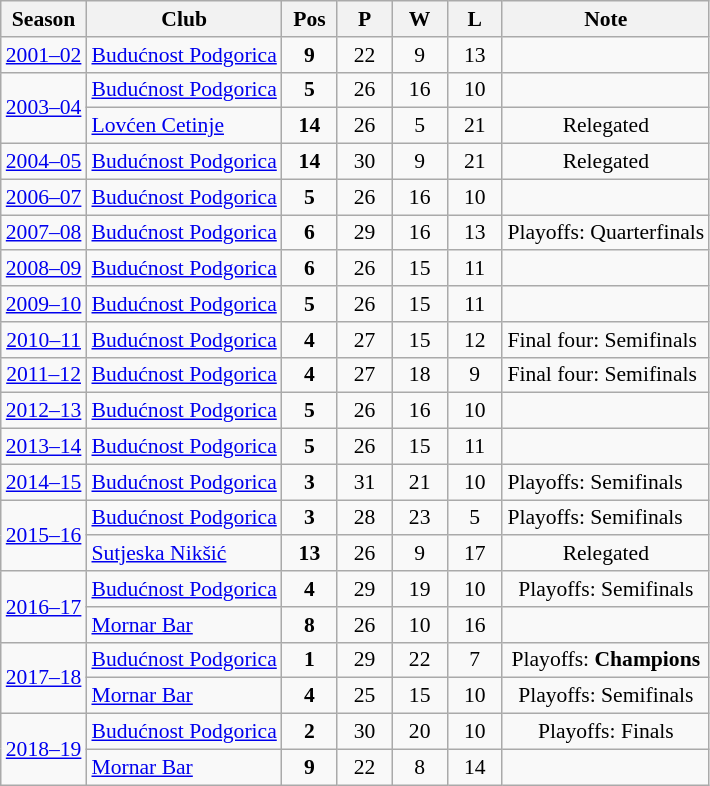<table class="wikitable" style="font-size:90%; text-align:center">
<tr>
<th>Season</th>
<th>Club</th>
<th width=30>Pos</th>
<th width=30>P</th>
<th width=30>W</th>
<th width=30>L</th>
<th>Note</th>
</tr>
<tr>
<td><a href='#'>2001–02</a></td>
<td align=left><a href='#'>Budućnost Podgorica</a></td>
<td><strong>9</strong></td>
<td>22</td>
<td>9</td>
<td>13</td>
<td></td>
</tr>
<tr>
<td rowspan="2"><a href='#'>2003–04</a></td>
<td align=left><a href='#'>Budućnost Podgorica</a></td>
<td><strong>5</strong></td>
<td>26</td>
<td>16</td>
<td>10</td>
<td></td>
</tr>
<tr>
<td align=left><a href='#'>Lovćen Cetinje</a></td>
<td><strong>14</strong></td>
<td>26</td>
<td>5</td>
<td>21</td>
<td>Relegated</td>
</tr>
<tr>
<td><a href='#'>2004–05</a></td>
<td align=left><a href='#'>Budućnost Podgorica</a></td>
<td><strong>14</strong></td>
<td>30</td>
<td>9</td>
<td>21</td>
<td>Relegated</td>
</tr>
<tr>
<td><a href='#'>2006–07</a></td>
<td align=left><a href='#'>Budućnost Podgorica</a></td>
<td><strong>5</strong></td>
<td>26</td>
<td>16</td>
<td>10</td>
<td></td>
</tr>
<tr>
<td><a href='#'>2007–08</a></td>
<td align=left><a href='#'>Budućnost Podgorica</a></td>
<td><strong>6</strong></td>
<td>29</td>
<td>16</td>
<td>13</td>
<td align=left>Playoffs: Quarterfinals</td>
</tr>
<tr>
<td><a href='#'>2008–09</a></td>
<td align=left><a href='#'>Budućnost Podgorica</a></td>
<td><strong>6</strong></td>
<td>26</td>
<td>15</td>
<td>11</td>
<td></td>
</tr>
<tr>
<td><a href='#'>2009–10</a></td>
<td align=left><a href='#'>Budućnost Podgorica</a></td>
<td><strong>5</strong></td>
<td>26</td>
<td>15</td>
<td>11</td>
<td></td>
</tr>
<tr>
<td><a href='#'>2010–11</a></td>
<td align=left><a href='#'>Budućnost Podgorica</a></td>
<td><strong>4</strong></td>
<td>27</td>
<td>15</td>
<td>12</td>
<td align=left>Final four: Semifinals</td>
</tr>
<tr>
<td><a href='#'>2011–12</a></td>
<td align=left><a href='#'>Budućnost Podgorica</a></td>
<td><strong>4</strong></td>
<td>27</td>
<td>18</td>
<td>9</td>
<td align=left>Final four: Semifinals</td>
</tr>
<tr>
<td><a href='#'>2012–13</a></td>
<td align=left><a href='#'>Budućnost Podgorica</a></td>
<td><strong>5</strong></td>
<td>26</td>
<td>16</td>
<td>10</td>
<td></td>
</tr>
<tr>
<td><a href='#'>2013–14</a></td>
<td align=left><a href='#'>Budućnost Podgorica</a></td>
<td><strong>5</strong></td>
<td>26</td>
<td>15</td>
<td>11</td>
<td></td>
</tr>
<tr>
<td><a href='#'>2014–15</a></td>
<td align=left><a href='#'>Budućnost Podgorica</a></td>
<td><strong>3</strong></td>
<td>31</td>
<td>21</td>
<td>10</td>
<td align=left>Playoffs: Semifinals</td>
</tr>
<tr>
<td rowspan="2"><a href='#'>2015–16</a></td>
<td align=left><a href='#'>Budućnost Podgorica</a></td>
<td><strong>3</strong></td>
<td>28</td>
<td>23</td>
<td>5</td>
<td align=left>Playoffs: Semifinals</td>
</tr>
<tr>
<td align=left><a href='#'>Sutjeska Nikšić</a></td>
<td><strong>13</strong></td>
<td>26</td>
<td>9</td>
<td>17</td>
<td>Relegated</td>
</tr>
<tr>
<td rowspan="2"><a href='#'>2016–17</a></td>
<td align=left><a href='#'>Budućnost Podgorica</a></td>
<td><strong>4</strong></td>
<td>29</td>
<td>19</td>
<td>10</td>
<td>Playoffs: Semifinals</td>
</tr>
<tr>
<td align=left><a href='#'>Mornar Bar</a></td>
<td><strong>8</strong></td>
<td>26</td>
<td>10</td>
<td>16</td>
<td></td>
</tr>
<tr>
<td rowspan="2"><a href='#'>2017–18</a></td>
<td align=left><a href='#'>Budućnost Podgorica</a></td>
<td><strong>1</strong></td>
<td>29</td>
<td>22</td>
<td>7</td>
<td>Playoffs: <strong>Champions</strong></td>
</tr>
<tr>
<td align=left><a href='#'>Mornar Bar</a></td>
<td><strong>4</strong></td>
<td>25</td>
<td>15</td>
<td>10</td>
<td>Playoffs: Semifinals</td>
</tr>
<tr>
<td rowspan="2"><a href='#'>2018–19</a></td>
<td align=left><a href='#'>Budućnost Podgorica</a></td>
<td><strong>2</strong></td>
<td>30</td>
<td>20</td>
<td>10</td>
<td>Playoffs: Finals</td>
</tr>
<tr>
<td align=left><a href='#'>Mornar Bar</a></td>
<td><strong>9</strong></td>
<td>22</td>
<td>8</td>
<td>14</td>
<td></td>
</tr>
</table>
